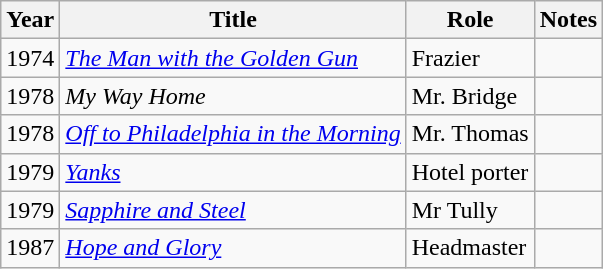<table class="wikitable">
<tr>
<th>Year</th>
<th>Title</th>
<th>Role</th>
<th>Notes</th>
</tr>
<tr>
<td>1974</td>
<td><em><a href='#'>The Man with the Golden Gun</a></em></td>
<td>Frazier</td>
<td></td>
</tr>
<tr>
<td>1978</td>
<td><em>My Way Home</em></td>
<td>Mr. Bridge</td>
<td></td>
</tr>
<tr>
<td>1978</td>
<td><em><a href='#'>Off to Philadelphia in the Morning</a></em></td>
<td>Mr. Thomas</td>
<td></td>
</tr>
<tr>
<td>1979</td>
<td><em><a href='#'>Yanks</a></em></td>
<td>Hotel porter</td>
<td></td>
</tr>
<tr>
<td>1979</td>
<td><em><a href='#'>Sapphire and Steel</a></em></td>
<td>Mr Tully</td>
<td></td>
</tr>
<tr>
<td>1987</td>
<td><em><a href='#'>Hope and Glory</a></em></td>
<td>Headmaster</td>
<td></td>
</tr>
</table>
